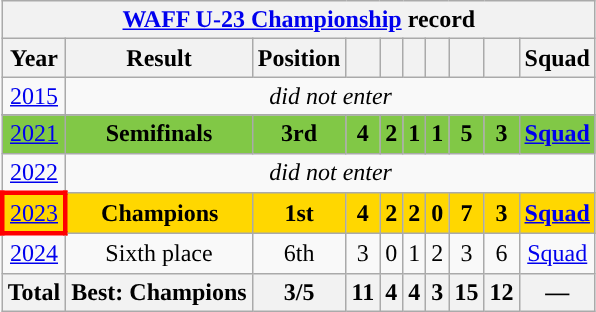<table class="wikitable" style="text-align: center;%;">
<tr>
<th colspan=10><a href='#'>WAFF U-23 Championship</a> record</th>
</tr>
<tr>
<th>Year</th>
<th>Result</th>
<th>Position</th>
<th></th>
<th></th>
<th></th>
<th></th>
<th></th>
<th></th>
<th>Squad</th>
</tr>
<tr>
<td> <a href='#'>2015</a></td>
<td colspan="9"><em>did not enter</em></td>
</tr>
<tr>
</tr>
<tr bgcolor="#81c846">
<td> <a href='#'>2021</a></td>
<td><strong>Semifinals</strong></td>
<td><strong>3rd</strong></td>
<td><strong>4</strong></td>
<td><strong>2</strong></td>
<td><strong>1</strong></td>
<td><strong>1</strong></td>
<td><strong>5</strong></td>
<td><strong>3</strong></td>
<td><strong><a href='#'>Squad</a></strong></td>
</tr>
<tr>
<td> <a href='#'>2022</a></td>
<td colspan="9"><em>did not enter</em></td>
</tr>
<tr style="background:gold;">
<td style="border: 3px solid red"> <a href='#'>2023</a></td>
<td><strong>Champions</strong></td>
<td><strong>1st</strong></td>
<td><strong>4</strong></td>
<td><strong>2</strong></td>
<td><strong>2</strong></td>
<td><strong>0</strong></td>
<td><strong>7</strong></td>
<td><strong>3</strong></td>
<td><strong><a href='#'>Squad</a></strong></td>
</tr>
<tr>
<td> <a href='#'>2024</a></td>
<td>Sixth place</td>
<td>6th</td>
<td>3</td>
<td>0</td>
<td>1</td>
<td>2</td>
<td>3</td>
<td>6</td>
<td><a href='#'>Squad</a></td>
</tr>
<tr>
<th>Total</th>
<th>Best: Champions</th>
<th>3/5</th>
<th>11</th>
<th>4</th>
<th>4</th>
<th>3</th>
<th>15</th>
<th>12</th>
<th>—</th>
</tr>
</table>
